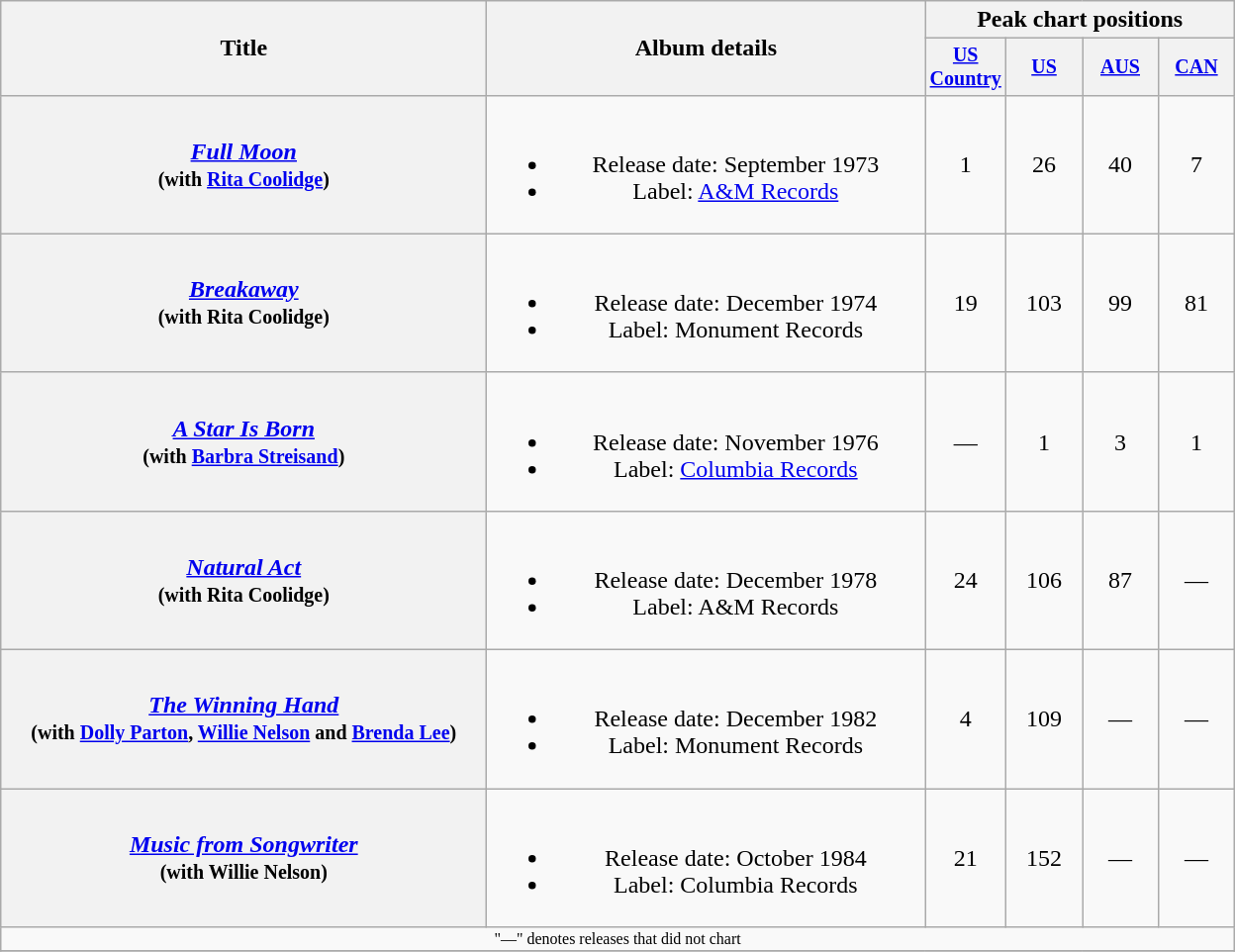<table class="wikitable plainrowheaders" style="text-align:center;">
<tr>
<th rowspan="2" style="width:20em;">Title</th>
<th rowspan="2" style="width:18em;">Album details</th>
<th colspan="4">Peak chart positions</th>
</tr>
<tr style="font-size:smaller;">
<th width="45"><a href='#'>US Country</a></th>
<th width="45"><a href='#'>US</a></th>
<th width="45"><a href='#'>AUS</a></th>
<th width="45"><a href='#'>CAN</a></th>
</tr>
<tr>
<th scope="row"><em><a href='#'>Full Moon</a></em><br><small>(with <a href='#'>Rita Coolidge</a>)</small></th>
<td><br><ul><li>Release date: September 1973</li><li>Label: <a href='#'>A&M Records</a></li></ul></td>
<td>1</td>
<td>26</td>
<td>40</td>
<td>7</td>
</tr>
<tr>
<th scope="row"><em><a href='#'>Breakaway</a></em><br><small>(with Rita Coolidge)</small></th>
<td><br><ul><li>Release date: December 1974</li><li>Label: Monument Records</li></ul></td>
<td>19</td>
<td>103</td>
<td>99</td>
<td>81</td>
</tr>
<tr>
<th scope="row"><em><a href='#'>A Star Is Born</a></em><br><small>(with <a href='#'>Barbra Streisand</a>)</small></th>
<td><br><ul><li>Release date: November 1976</li><li>Label: <a href='#'>Columbia Records</a></li></ul></td>
<td>—</td>
<td>1</td>
<td>3</td>
<td>1</td>
</tr>
<tr>
<th scope="row"><em><a href='#'>Natural Act</a></em><br><small>(with Rita Coolidge)</small></th>
<td><br><ul><li>Release date: December 1978</li><li>Label: A&M Records</li></ul></td>
<td>24</td>
<td>106</td>
<td>87</td>
<td>—</td>
</tr>
<tr>
<th scope="row"><em><a href='#'>The Winning Hand</a></em><br><small>(with <a href='#'>Dolly Parton</a>, <a href='#'>Willie Nelson</a> and <a href='#'>Brenda Lee</a>)</small></th>
<td><br><ul><li>Release date: December 1982</li><li>Label: Monument Records</li></ul></td>
<td>4</td>
<td>109</td>
<td>—</td>
<td>—</td>
</tr>
<tr>
<th scope="row"><em><a href='#'>Music from Songwriter</a></em><br><small>(with Willie Nelson)</small></th>
<td><br><ul><li>Release date: October 1984</li><li>Label: Columbia Records</li></ul></td>
<td>21</td>
<td>152</td>
<td>—</td>
<td>—</td>
</tr>
<tr>
<td colspan="6" style="font-size:8pt">"—" denotes releases that did not chart</td>
</tr>
<tr>
</tr>
</table>
